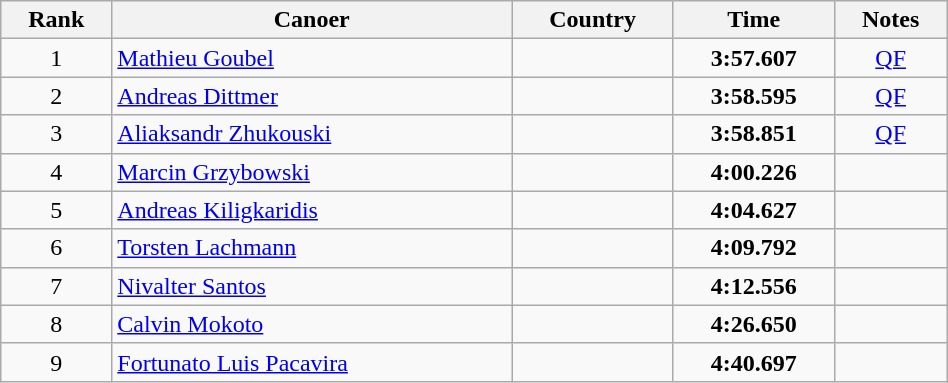<table class="wikitable sortable" width=50% style="text-align:center">
<tr>
<th>Rank</th>
<th>Canoer</th>
<th>Country</th>
<th>Time</th>
<th>Notes</th>
</tr>
<tr>
<td>1</td>
<td align=left><a href='#'>Mathieu Goubel</a></td>
<td align=left></td>
<td><strong>3:57.607</strong></td>
<td><a href='#'>QF</a></td>
</tr>
<tr>
<td>2</td>
<td align=left><a href='#'>Andreas Dittmer</a></td>
<td align=left></td>
<td><strong>3:58.595</strong></td>
<td><a href='#'>QF</a></td>
</tr>
<tr>
<td>3</td>
<td align=left><a href='#'>Aliaksandr Zhukouski</a></td>
<td align=left></td>
<td><strong>3:58.851</strong></td>
<td><a href='#'>QF</a></td>
</tr>
<tr>
<td>4</td>
<td align=left><a href='#'>Marcin Grzybowski</a></td>
<td align=left></td>
<td><strong>4:00.226</strong></td>
<td></td>
</tr>
<tr>
<td>5</td>
<td align=left><a href='#'>Andreas Kiligkaridis</a></td>
<td align=left></td>
<td><strong>4:04.627</strong></td>
<td></td>
</tr>
<tr>
<td>6</td>
<td align=left><a href='#'>Torsten Lachmann</a></td>
<td align=left></td>
<td><strong>4:09.792</strong></td>
<td></td>
</tr>
<tr>
<td>7</td>
<td align=left><a href='#'>Nivalter Santos</a></td>
<td align=left></td>
<td><strong>4:12.556</strong></td>
<td></td>
</tr>
<tr>
<td>8</td>
<td align=left><a href='#'>Calvin Mokoto</a></td>
<td align=left></td>
<td><strong>4:26.650</strong></td>
<td></td>
</tr>
<tr>
<td>9</td>
<td align=left><a href='#'>Fortunato Luis Pacavira</a></td>
<td align=left></td>
<td><strong>4:40.697</strong></td>
<td></td>
</tr>
</table>
